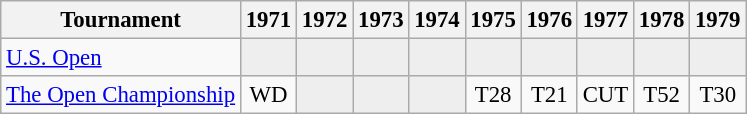<table class="wikitable" style="font-size:95%;text-align:center;">
<tr>
<th>Tournament</th>
<th>1971</th>
<th>1972</th>
<th>1973</th>
<th>1974</th>
<th>1975</th>
<th>1976</th>
<th>1977</th>
<th>1978</th>
<th>1979</th>
</tr>
<tr>
<td align=left><a href='#'>U.S. Open</a></td>
<td style="background:#eeeeee;"></td>
<td style="background:#eeeeee;"></td>
<td style="background:#eeeeee;"></td>
<td style="background:#eeeeee;"></td>
<td style="background:#eeeeee;"></td>
<td style="background:#eeeeee;"></td>
<td style="background:#eeeeee;"></td>
<td style="background:#eeeeee;"></td>
<td style="background:#eeeeee;"></td>
</tr>
<tr>
<td align=left><a href='#'>The Open Championship</a></td>
<td>WD</td>
<td style="background:#eeeeee;"></td>
<td style="background:#eeeeee;"></td>
<td style="background:#eeeeee;"></td>
<td>T28</td>
<td>T21</td>
<td>CUT</td>
<td>T52</td>
<td>T30</td>
</tr>
</table>
